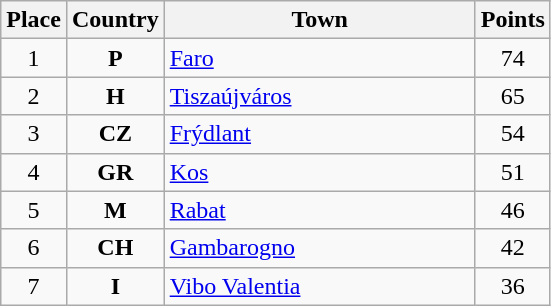<table class="wikitable" style="text-align;">
<tr>
<th width="25">Place</th>
<th width="25">Country</th>
<th width="200">Town</th>
<th width="25">Points</th>
</tr>
<tr>
<td align="center">1</td>
<td align="center"><strong>P</strong></td>
<td align="left"><a href='#'>Faro</a></td>
<td align="center">74</td>
</tr>
<tr>
<td align="center">2</td>
<td align="center"><strong>H</strong></td>
<td align="left"><a href='#'>Tiszaújváros</a></td>
<td align="center">65</td>
</tr>
<tr>
<td align="center">3</td>
<td align="center"><strong>CZ</strong></td>
<td align="left"><a href='#'>Frýdlant</a></td>
<td align="center">54</td>
</tr>
<tr>
<td align="center">4</td>
<td align="center"><strong>GR</strong></td>
<td align="left"><a href='#'>Kos</a></td>
<td align="center">51</td>
</tr>
<tr>
<td align="center">5</td>
<td align="center"><strong>M</strong></td>
<td align="left"><a href='#'>Rabat</a></td>
<td align="center">46</td>
</tr>
<tr>
<td align="center">6</td>
<td align="center"><strong>CH</strong></td>
<td align="left"><a href='#'>Gambarogno</a></td>
<td align="center">42</td>
</tr>
<tr>
<td align="center">7</td>
<td align="center"><strong>I</strong></td>
<td align="left"><a href='#'>Vibo Valentia</a></td>
<td align="center">36</td>
</tr>
</table>
